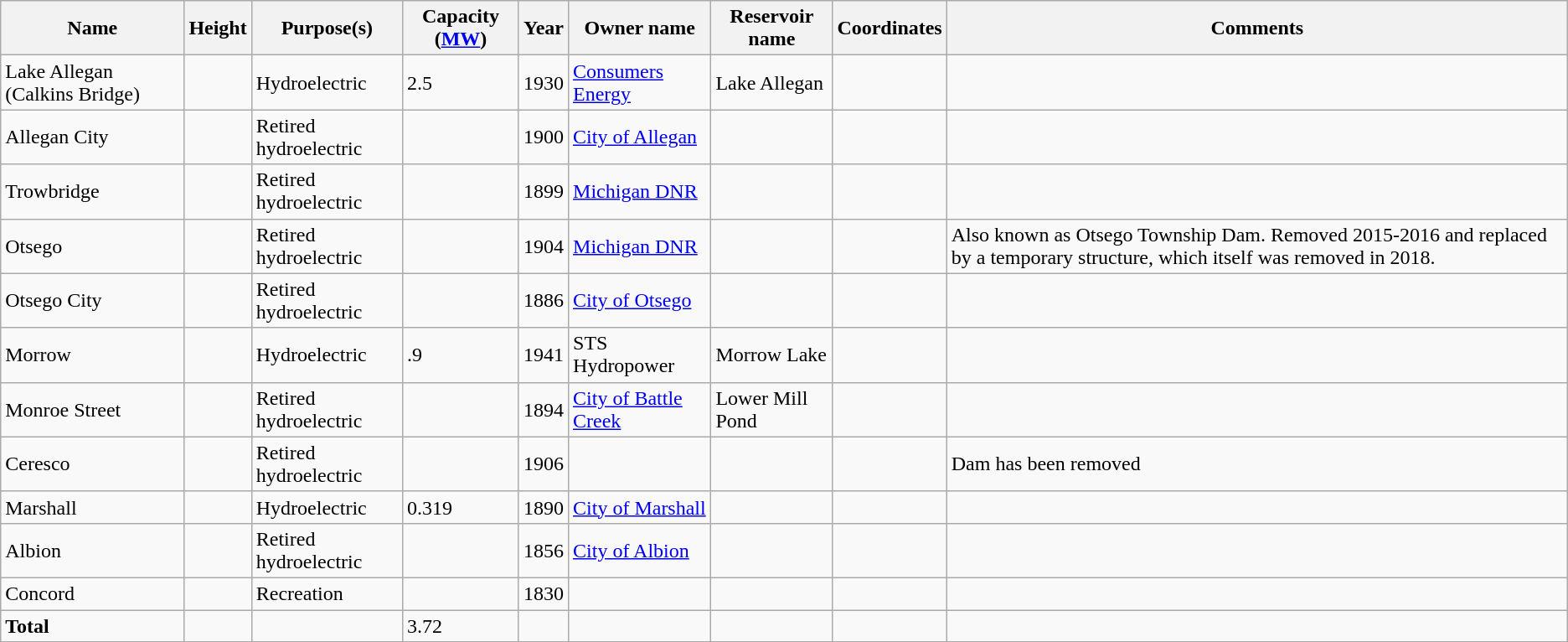<table class="wikitable sortable">
<tr>
<th>Name</th>
<th>Height</th>
<th>Purpose(s)</th>
<th>Capacity (<a href='#'>MW</a>)</th>
<th>Year</th>
<th>Owner name</th>
<th>Reservoir name</th>
<th>Coordinates</th>
<th>Comments</th>
</tr>
<tr>
<td>Lake Allegan (Calkins Bridge)</td>
<td></td>
<td>Hydroelectric</td>
<td>2.5</td>
<td>1930</td>
<td> <a href='#'>Consumers Energy</a></td>
<td>Lake Allegan</td>
<td></td>
<td></td>
</tr>
<tr>
<td>Allegan City</td>
<td></td>
<td>Retired hydroelectric</td>
<td></td>
<td>1900</td>
<td><a href='#'>City of Allegan</a></td>
<td></td>
<td></td>
<td></td>
</tr>
<tr>
<td>Trowbridge</td>
<td></td>
<td>Retired hydroelectric</td>
<td></td>
<td>1899</td>
<td><a href='#'>Michigan DNR</a></td>
<td></td>
<td></td>
<td></td>
</tr>
<tr>
<td>Otsego</td>
<td></td>
<td>Retired hydroelectric</td>
<td></td>
<td>1904</td>
<td><a href='#'>Michigan DNR</a></td>
<td></td>
<td></td>
<td>Also known as Otsego Township Dam. Removed 2015-2016 and replaced by a temporary structure, which itself was removed in 2018.</td>
</tr>
<tr>
<td>Otsego City</td>
<td></td>
<td>Retired hydroelectric</td>
<td></td>
<td>1886</td>
<td><a href='#'>City of Otsego</a></td>
<td></td>
<td></td>
<td></td>
</tr>
<tr>
<td>Morrow</td>
<td></td>
<td>Hydroelectric</td>
<td>.9</td>
<td>1941</td>
<td>STS Hydropower</td>
<td>Morrow Lake</td>
<td></td>
<td></td>
</tr>
<tr>
<td>Monroe Street</td>
<td></td>
<td>Retired hydroelectric</td>
<td></td>
<td>1894</td>
<td><a href='#'>City of Battle Creek</a></td>
<td>Lower Mill Pond</td>
<td></td>
<td></td>
</tr>
<tr>
<td>Ceresco</td>
<td></td>
<td>Retired hydroelectric</td>
<td></td>
<td>1906</td>
<td></td>
<td></td>
<td></td>
<td> Dam has been removed</td>
</tr>
<tr>
<td>Marshall</td>
<td></td>
<td>Hydroelectric</td>
<td>0.319</td>
<td>1890</td>
<td><a href='#'>City of Marshall</a></td>
<td></td>
<td></td>
<td></td>
</tr>
<tr>
<td>Albion</td>
<td></td>
<td>Retired hydroelectric</td>
<td></td>
<td>1856</td>
<td><a href='#'>City of Albion</a></td>
<td></td>
<td></td>
<td></td>
</tr>
<tr>
<td>Concord</td>
<td></td>
<td>Recreation</td>
<td></td>
<td>1830</td>
<td></td>
<td></td>
<td></td>
<td></td>
</tr>
<tr>
<td><strong>Total</strong></td>
<td></td>
<td></td>
<td>3.72</td>
<td></td>
<td></td>
<td></td>
<td></td>
</tr>
<tr>
</tr>
</table>
